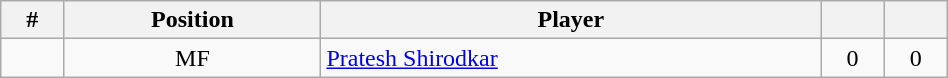<table class="wikitable sortable" style="width:50%; text-align:center;">
<tr>
<th>#</th>
<th>Position</th>
<th>Player</th>
<th></th>
<th></th>
</tr>
<tr>
<td></td>
<td>MF</td>
<td align="left"> <a href='#'>Pratesh Shirodkar</a></td>
<td>0</td>
<td>0</td>
</tr>
</table>
